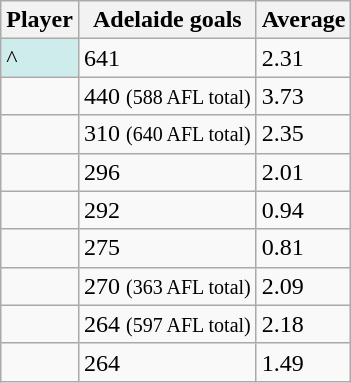<table class="wikitable sortable">
<tr>
<th>Player</th>
<th>Adelaide goals</th>
<th>Average</th>
</tr>
<tr>
<td style="text-align:left; background:#cfecec;">^</td>
<td>641</td>
<td>2.31</td>
</tr>
<tr>
<td></td>
<td>440 <small>(588 AFL total)</small></td>
<td>3.73</td>
</tr>
<tr>
<td></td>
<td>310 <small>(640 AFL total)</small></td>
<td>2.35</td>
</tr>
<tr>
<td></td>
<td>296</td>
<td>2.01</td>
</tr>
<tr>
<td></td>
<td>292</td>
<td>0.94</td>
</tr>
<tr>
<td></td>
<td>275</td>
<td>0.81</td>
</tr>
<tr>
<td></td>
<td>270 <small>(363 AFL total)</small></td>
<td>2.09</td>
</tr>
<tr>
<td></td>
<td>264 <small>(597 AFL total)</small></td>
<td>2.18</td>
</tr>
<tr>
<td></td>
<td>264</td>
<td>1.49</td>
</tr>
</table>
